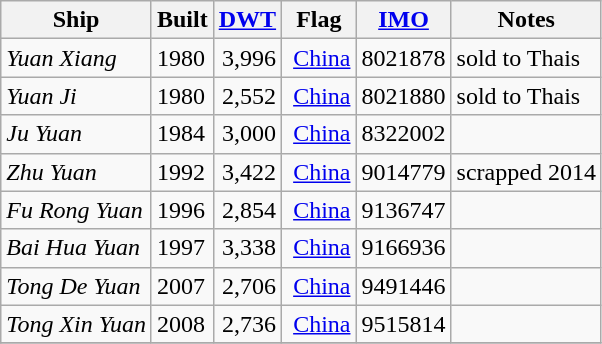<table class="wikitable">
<tr>
<th>Ship</th>
<th>Built</th>
<th><a href='#'>DWT</a></th>
<th>Flag</th>
<th><a href='#'>IMO</a></th>
<th>Notes</th>
</tr>
<tr>
<td><em>Yuan Xiang</em></td>
<td>1980</td>
<td align=right>3,996</td>
<td> <a href='#'>China</a></td>
<td>8021878</td>
<td>sold to Thais</td>
</tr>
<tr>
<td><em>Yuan Ji</em></td>
<td>1980</td>
<td align=right>2,552</td>
<td> <a href='#'>China</a></td>
<td>8021880</td>
<td>sold to Thais</td>
</tr>
<tr>
<td><em>Ju Yuan</em></td>
<td>1984</td>
<td align=right>3,000</td>
<td> <a href='#'>China</a></td>
<td>8322002</td>
<td></td>
</tr>
<tr>
<td><em>Zhu Yuan</em></td>
<td>1992</td>
<td align=right>3,422</td>
<td> <a href='#'>China</a></td>
<td>9014779</td>
<td>scrapped 2014</td>
</tr>
<tr>
<td><em>Fu Rong Yuan</em></td>
<td>1996</td>
<td align=right>2,854</td>
<td> <a href='#'>China</a></td>
<td>9136747</td>
<td></td>
</tr>
<tr>
<td><em>Bai Hua Yuan</em></td>
<td>1997</td>
<td align=right>3,338</td>
<td> <a href='#'>China</a></td>
<td>9166936</td>
<td></td>
</tr>
<tr>
<td><em>Tong De Yuan</em></td>
<td>2007</td>
<td align=right>2,706</td>
<td> <a href='#'>China</a></td>
<td>9491446</td>
<td></td>
</tr>
<tr>
<td><em>Tong Xin Yuan</em></td>
<td>2008</td>
<td align=right>2,736</td>
<td> <a href='#'>China</a></td>
<td>9515814</td>
<td></td>
</tr>
<tr>
</tr>
</table>
